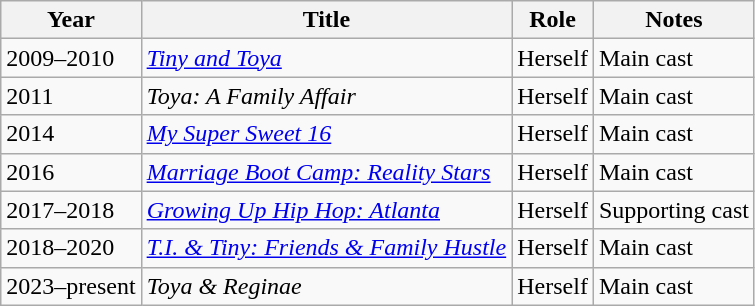<table class="wikitable sortable">
<tr>
<th>Year</th>
<th>Title</th>
<th>Role</th>
<th class="unsortable">Notes</th>
</tr>
<tr>
<td>2009–2010</td>
<td><em><a href='#'>Tiny and Toya</a></em></td>
<td>Herself</td>
<td>Main cast</td>
</tr>
<tr>
<td>2011</td>
<td><em>Toya: A Family Affair</em></td>
<td>Herself</td>
<td>Main cast</td>
</tr>
<tr>
<td>2014</td>
<td><em><a href='#'>My Super Sweet 16</a></em></td>
<td>Herself</td>
<td>Main cast</td>
</tr>
<tr>
<td>2016</td>
<td><em><a href='#'>Marriage Boot Camp: Reality Stars</a></em></td>
<td>Herself</td>
<td>Main cast</td>
</tr>
<tr>
<td>2017–2018</td>
<td><em><a href='#'>Growing Up Hip Hop: Atlanta</a></em></td>
<td>Herself</td>
<td>Supporting cast</td>
</tr>
<tr>
<td>2018–2020</td>
<td><em><a href='#'>T.I. & Tiny: Friends & Family Hustle</a></em></td>
<td>Herself</td>
<td>Main cast</td>
</tr>
<tr>
<td>2023–present</td>
<td><em>Toya & Reginae</em></td>
<td>Herself</td>
<td>Main cast</td>
</tr>
</table>
